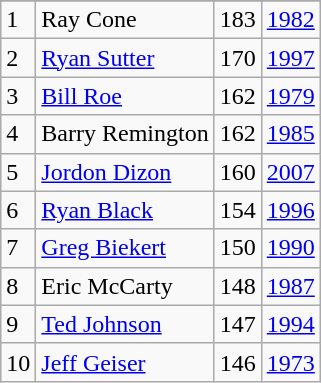<table class="wikitable">
<tr>
</tr>
<tr>
<td>1</td>
<td>Ray Cone</td>
<td>183</td>
<td><a href='#'>1982</a></td>
</tr>
<tr>
<td>2</td>
<td><a href='#'>Ryan Sutter</a></td>
<td>170</td>
<td><a href='#'>1997</a></td>
</tr>
<tr>
<td>3</td>
<td><a href='#'>Bill Roe</a></td>
<td>162</td>
<td><a href='#'>1979</a></td>
</tr>
<tr>
<td>4</td>
<td>Barry Remington</td>
<td>162</td>
<td><a href='#'>1985</a></td>
</tr>
<tr>
<td>5</td>
<td><a href='#'>Jordon Dizon</a></td>
<td>160</td>
<td><a href='#'>2007</a></td>
</tr>
<tr>
<td>6</td>
<td><a href='#'>Ryan Black</a></td>
<td>154</td>
<td><a href='#'>1996</a></td>
</tr>
<tr>
<td>7</td>
<td><a href='#'>Greg Biekert</a></td>
<td>150</td>
<td><a href='#'>1990</a></td>
</tr>
<tr>
<td>8</td>
<td>Eric McCarty</td>
<td>148</td>
<td><a href='#'>1987</a></td>
</tr>
<tr>
<td>9</td>
<td><a href='#'>Ted Johnson</a></td>
<td>147</td>
<td><a href='#'>1994</a></td>
</tr>
<tr>
<td>10</td>
<td><a href='#'>Jeff Geiser</a></td>
<td>146</td>
<td><a href='#'>1973</a></td>
</tr>
</table>
